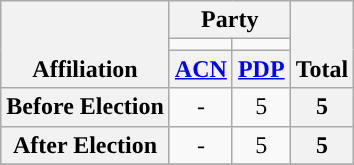<table class=wikitable style="text-align:center">
<tr style="vertical-align:bottom;">
<th rowspan=3>Affiliation</th>
<th colspan=2>Party</th>
<th rowspan=3>Total</th>
</tr>
<tr>
<td style="background-color:"></td>
<td style="background-color:"></td>
</tr>
<tr>
<th><a href='#'>ACN</a></th>
<th><a href='#'>PDP</a></th>
</tr>
<tr>
<th>Before Election</th>
<td>-</td>
<td>5</td>
<th>5</th>
</tr>
<tr>
<th>After Election</th>
<td>-</td>
<td>5</td>
<th>5</th>
</tr>
<tr>
</tr>
</table>
